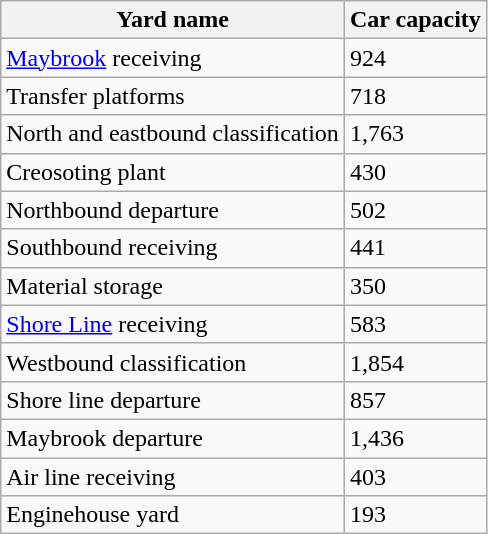<table class="wikitable">
<tr>
<th>Yard name</th>
<th>Car capacity</th>
</tr>
<tr>
<td><a href='#'>Maybrook</a> receiving</td>
<td>924</td>
</tr>
<tr>
<td>Transfer platforms</td>
<td>718</td>
</tr>
<tr>
<td>North and eastbound classification</td>
<td>1,763</td>
</tr>
<tr>
<td>Creosoting plant</td>
<td>430</td>
</tr>
<tr>
<td>Northbound departure</td>
<td>502</td>
</tr>
<tr>
<td>Southbound receiving</td>
<td>441</td>
</tr>
<tr>
<td>Material storage</td>
<td>350</td>
</tr>
<tr>
<td><a href='#'>Shore Line</a> receiving</td>
<td>583</td>
</tr>
<tr>
<td>Westbound classification</td>
<td>1,854</td>
</tr>
<tr>
<td>Shore line departure</td>
<td>857</td>
</tr>
<tr>
<td>Maybrook departure</td>
<td>1,436</td>
</tr>
<tr>
<td>Air line receiving</td>
<td>403</td>
</tr>
<tr>
<td>Enginehouse yard</td>
<td>193</td>
</tr>
</table>
